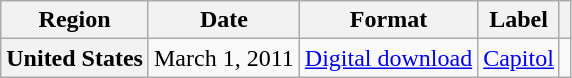<table class="wikitable plainrowheaders">
<tr>
<th scope="col">Region</th>
<th scope="col">Date</th>
<th scope="col">Format</th>
<th scope="col">Label</th>
<th scope="col"></th>
</tr>
<tr>
<th scope="row">United States</th>
<td>March 1, 2011</td>
<td><a href='#'>Digital download</a></td>
<td><a href='#'>Capitol</a></td>
<td align="center"></td>
</tr>
</table>
